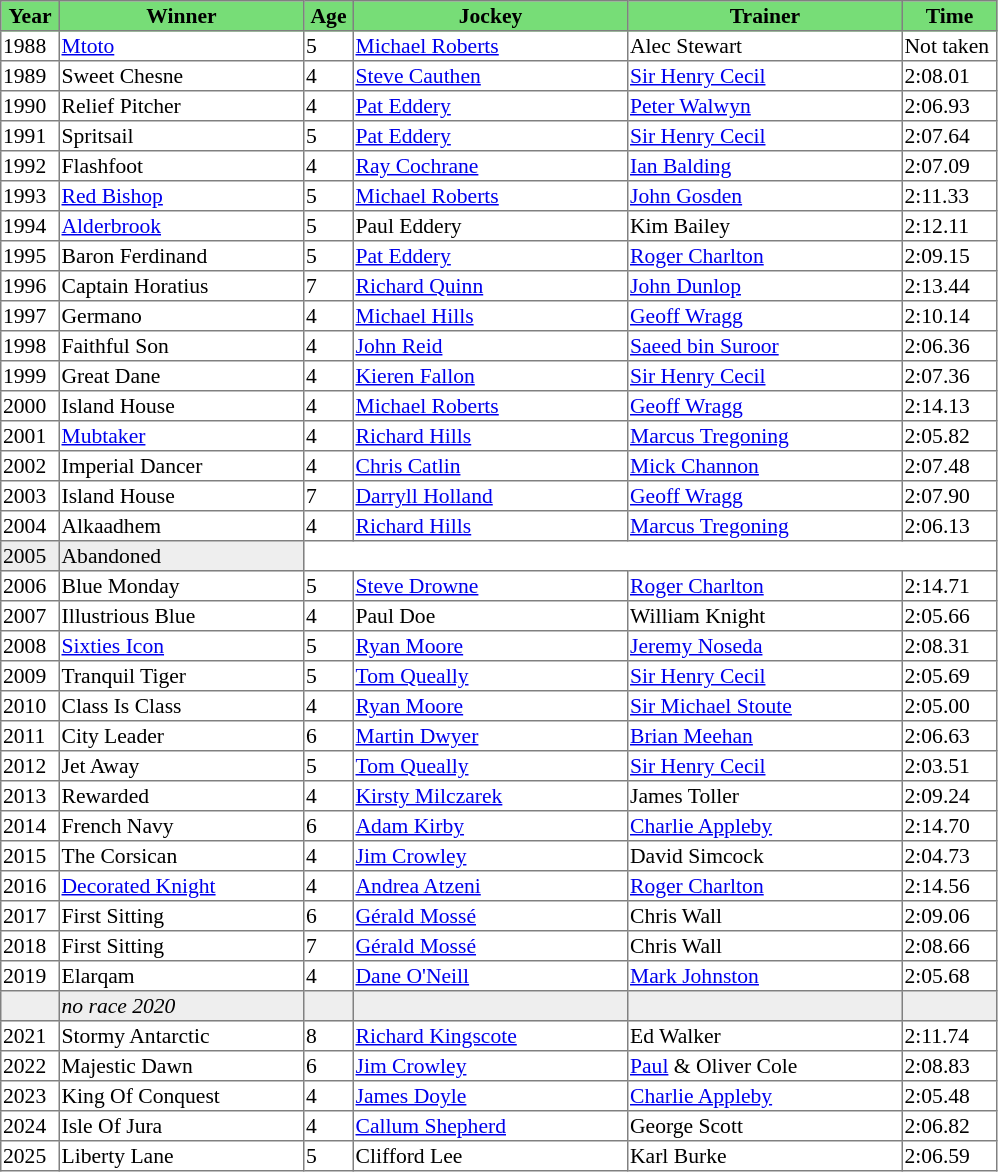<table class = "sortable" | border="1" style="border-collapse: collapse; font-size:90%">
<tr bgcolor="#77dd77" align="center">
<th style="width:36px"><strong>Year</strong></th>
<th style="width:160px"><strong>Winner</strong></th>
<th style="width:30px"><strong>Age</strong></th>
<th style="width:180px"><strong>Jockey</strong></th>
<th style="width:180px"><strong>Trainer</strong></th>
<th style="width:60px"><strong>Time</strong></th>
</tr>
<tr>
<td>1988</td>
<td><a href='#'>Mtoto</a></td>
<td>5</td>
<td><a href='#'>Michael Roberts</a></td>
<td>Alec Stewart</td>
<td>Not taken</td>
</tr>
<tr>
<td>1989</td>
<td>Sweet Chesne</td>
<td>4</td>
<td><a href='#'>Steve Cauthen</a></td>
<td><a href='#'>Sir Henry Cecil</a></td>
<td>2:08.01</td>
</tr>
<tr>
<td>1990</td>
<td>Relief Pitcher</td>
<td>4</td>
<td><a href='#'>Pat Eddery</a></td>
<td><a href='#'>Peter Walwyn</a></td>
<td>2:06.93</td>
</tr>
<tr>
<td>1991</td>
<td>Spritsail</td>
<td>5</td>
<td><a href='#'>Pat Eddery</a></td>
<td><a href='#'>Sir Henry Cecil</a></td>
<td>2:07.64</td>
</tr>
<tr>
<td>1992</td>
<td>Flashfoot</td>
<td>4</td>
<td><a href='#'>Ray Cochrane</a></td>
<td><a href='#'>Ian Balding</a></td>
<td>2:07.09</td>
</tr>
<tr>
<td>1993</td>
<td><a href='#'>Red Bishop</a></td>
<td>5</td>
<td><a href='#'>Michael Roberts</a></td>
<td><a href='#'>John Gosden</a></td>
<td>2:11.33</td>
</tr>
<tr>
<td>1994</td>
<td><a href='#'>Alderbrook</a></td>
<td>5</td>
<td>Paul Eddery</td>
<td>Kim Bailey</td>
<td>2:12.11</td>
</tr>
<tr>
<td>1995</td>
<td>Baron Ferdinand</td>
<td>5</td>
<td><a href='#'>Pat Eddery</a></td>
<td><a href='#'>Roger Charlton</a></td>
<td>2:09.15</td>
</tr>
<tr>
<td>1996</td>
<td>Captain Horatius</td>
<td>7</td>
<td><a href='#'>Richard Quinn</a></td>
<td><a href='#'>John Dunlop</a></td>
<td>2:13.44</td>
</tr>
<tr>
<td>1997</td>
<td>Germano</td>
<td>4</td>
<td><a href='#'>Michael Hills</a></td>
<td><a href='#'>Geoff Wragg</a></td>
<td>2:10.14</td>
</tr>
<tr>
<td>1998</td>
<td>Faithful Son</td>
<td>4</td>
<td><a href='#'>John Reid</a></td>
<td><a href='#'>Saeed bin Suroor</a></td>
<td>2:06.36</td>
</tr>
<tr>
<td>1999</td>
<td>Great Dane</td>
<td>4</td>
<td><a href='#'>Kieren Fallon</a></td>
<td><a href='#'>Sir Henry Cecil</a></td>
<td>2:07.36</td>
</tr>
<tr>
<td>2000</td>
<td>Island House</td>
<td>4</td>
<td><a href='#'>Michael Roberts</a></td>
<td><a href='#'>Geoff Wragg</a></td>
<td>2:14.13</td>
</tr>
<tr>
<td>2001</td>
<td><a href='#'>Mubtaker</a></td>
<td>4</td>
<td><a href='#'>Richard Hills</a></td>
<td><a href='#'>Marcus Tregoning</a></td>
<td>2:05.82</td>
</tr>
<tr>
<td>2002</td>
<td>Imperial Dancer</td>
<td>4</td>
<td><a href='#'>Chris Catlin</a></td>
<td><a href='#'>Mick Channon</a></td>
<td>2:07.48</td>
</tr>
<tr>
<td>2003</td>
<td>Island House</td>
<td>7</td>
<td><a href='#'>Darryll Holland</a></td>
<td><a href='#'>Geoff Wragg</a></td>
<td>2:07.90</td>
</tr>
<tr>
<td>2004</td>
<td>Alkaadhem</td>
<td>4</td>
<td><a href='#'>Richard Hills</a></td>
<td><a href='#'>Marcus Tregoning</a></td>
<td>2:06.13</td>
</tr>
<tr bgcolor="#eeeeee">
<td>2005<td>Abandoned</td></td>
</tr>
<tr>
<td>2006</td>
<td>Blue Monday</td>
<td>5</td>
<td><a href='#'>Steve Drowne</a></td>
<td><a href='#'>Roger Charlton</a></td>
<td>2:14.71</td>
</tr>
<tr>
<td>2007</td>
<td>Illustrious Blue</td>
<td>4</td>
<td>Paul Doe</td>
<td>William Knight</td>
<td>2:05.66</td>
</tr>
<tr>
<td>2008</td>
<td><a href='#'>Sixties Icon</a></td>
<td>5</td>
<td><a href='#'>Ryan Moore</a></td>
<td><a href='#'>Jeremy Noseda</a></td>
<td>2:08.31</td>
</tr>
<tr>
<td>2009</td>
<td>Tranquil Tiger</td>
<td>5</td>
<td><a href='#'>Tom Queally</a></td>
<td><a href='#'>Sir Henry Cecil</a></td>
<td>2:05.69</td>
</tr>
<tr>
<td>2010</td>
<td>Class Is Class</td>
<td>4</td>
<td><a href='#'>Ryan Moore</a></td>
<td><a href='#'>Sir Michael Stoute</a></td>
<td>2:05.00</td>
</tr>
<tr>
<td>2011</td>
<td>City Leader</td>
<td>6</td>
<td><a href='#'>Martin Dwyer</a></td>
<td><a href='#'>Brian Meehan</a></td>
<td>2:06.63</td>
</tr>
<tr>
<td>2012</td>
<td>Jet Away</td>
<td>5</td>
<td><a href='#'>Tom Queally</a></td>
<td><a href='#'>Sir Henry Cecil</a></td>
<td>2:03.51</td>
</tr>
<tr>
<td>2013</td>
<td>Rewarded</td>
<td>4</td>
<td><a href='#'>Kirsty Milczarek</a></td>
<td>James Toller</td>
<td>2:09.24</td>
</tr>
<tr>
<td>2014</td>
<td>French Navy</td>
<td>6</td>
<td><a href='#'>Adam Kirby</a></td>
<td><a href='#'>Charlie Appleby</a></td>
<td>2:14.70</td>
</tr>
<tr>
<td>2015</td>
<td>The Corsican</td>
<td>4</td>
<td><a href='#'>Jim Crowley</a></td>
<td>David Simcock</td>
<td>2:04.73</td>
</tr>
<tr>
<td>2016</td>
<td><a href='#'>Decorated Knight</a></td>
<td>4</td>
<td><a href='#'>Andrea Atzeni</a></td>
<td><a href='#'>Roger Charlton</a></td>
<td>2:14.56</td>
</tr>
<tr>
<td>2017</td>
<td>First Sitting</td>
<td>6</td>
<td><a href='#'>Gérald Mossé</a></td>
<td>Chris Wall</td>
<td>2:09.06</td>
</tr>
<tr>
<td>2018</td>
<td>First Sitting</td>
<td>7</td>
<td><a href='#'>Gérald Mossé</a></td>
<td>Chris Wall</td>
<td>2:08.66</td>
</tr>
<tr>
<td>2019</td>
<td>Elarqam</td>
<td>4</td>
<td><a href='#'>Dane O'Neill</a></td>
<td><a href='#'>Mark Johnston</a></td>
<td>2:05.68</td>
</tr>
<tr bgcolor="#eeeeee">
<td data-sort-value="2020"></td>
<td><em>no race 2020</em> </td>
<td></td>
<td></td>
<td></td>
<td></td>
</tr>
<tr>
<td>2021</td>
<td>Stormy Antarctic</td>
<td>8</td>
<td><a href='#'>Richard Kingscote</a></td>
<td>Ed Walker</td>
<td>2:11.74</td>
</tr>
<tr>
<td>2022</td>
<td>Majestic Dawn</td>
<td>6</td>
<td><a href='#'>Jim Crowley</a></td>
<td><a href='#'>Paul</a> & Oliver Cole</td>
<td>2:08.83</td>
</tr>
<tr>
<td>2023</td>
<td>King Of Conquest</td>
<td>4</td>
<td><a href='#'>James Doyle</a></td>
<td><a href='#'>Charlie Appleby</a></td>
<td>2:05.48</td>
</tr>
<tr>
<td>2024</td>
<td>Isle Of Jura</td>
<td>4</td>
<td><a href='#'>Callum Shepherd</a></td>
<td>George Scott</td>
<td>2:06.82</td>
</tr>
<tr>
<td>2025</td>
<td>Liberty Lane</td>
<td>5</td>
<td>Clifford Lee</td>
<td>Karl Burke</td>
<td>2:06.59</td>
</tr>
</table>
